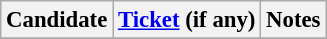<table class="wikitable" style="font-size: 95%">
<tr>
<th>Candidate</th>
<th colspan="2"><a href='#'>Ticket</a> (if any)</th>
<th>Notes</th>
</tr>
<tr>
</tr>
</table>
